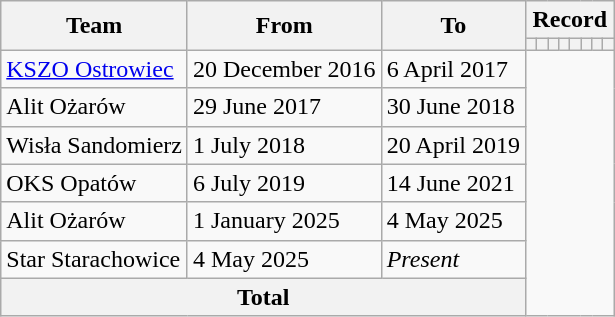<table class="wikitable" style="text-align: center;">
<tr>
<th rowspan="2">Team</th>
<th rowspan="2">From</th>
<th rowspan="2">To</th>
<th colspan="8">Record</th>
</tr>
<tr>
<th></th>
<th></th>
<th></th>
<th></th>
<th></th>
<th></th>
<th></th>
<th></th>
</tr>
<tr>
<td align=left><a href='#'>KSZO Ostrowiec</a></td>
<td align=left>20 December 2016</td>
<td align=left>6 April 2017<br></td>
</tr>
<tr>
<td align=left>Alit Ożarów</td>
<td align=left>29 June 2017</td>
<td align=left>30 June 2018<br></td>
</tr>
<tr>
<td align=left>Wisła Sandomierz</td>
<td align=left>1 July 2018</td>
<td align=left>20 April 2019<br></td>
</tr>
<tr>
<td align=left>OKS Opatów</td>
<td align=left>6 July 2019</td>
<td align=left>14 June 2021<br></td>
</tr>
<tr>
<td align=left>Alit Ożarów</td>
<td align=left>1 January 2025</td>
<td align=left>4 May 2025<br></td>
</tr>
<tr>
<td align=left>Star Starachowice</td>
<td align=left>4 May 2025</td>
<td align=left><em>Present</em><br></td>
</tr>
<tr>
<th colspan="3">Total<br></th>
</tr>
</table>
